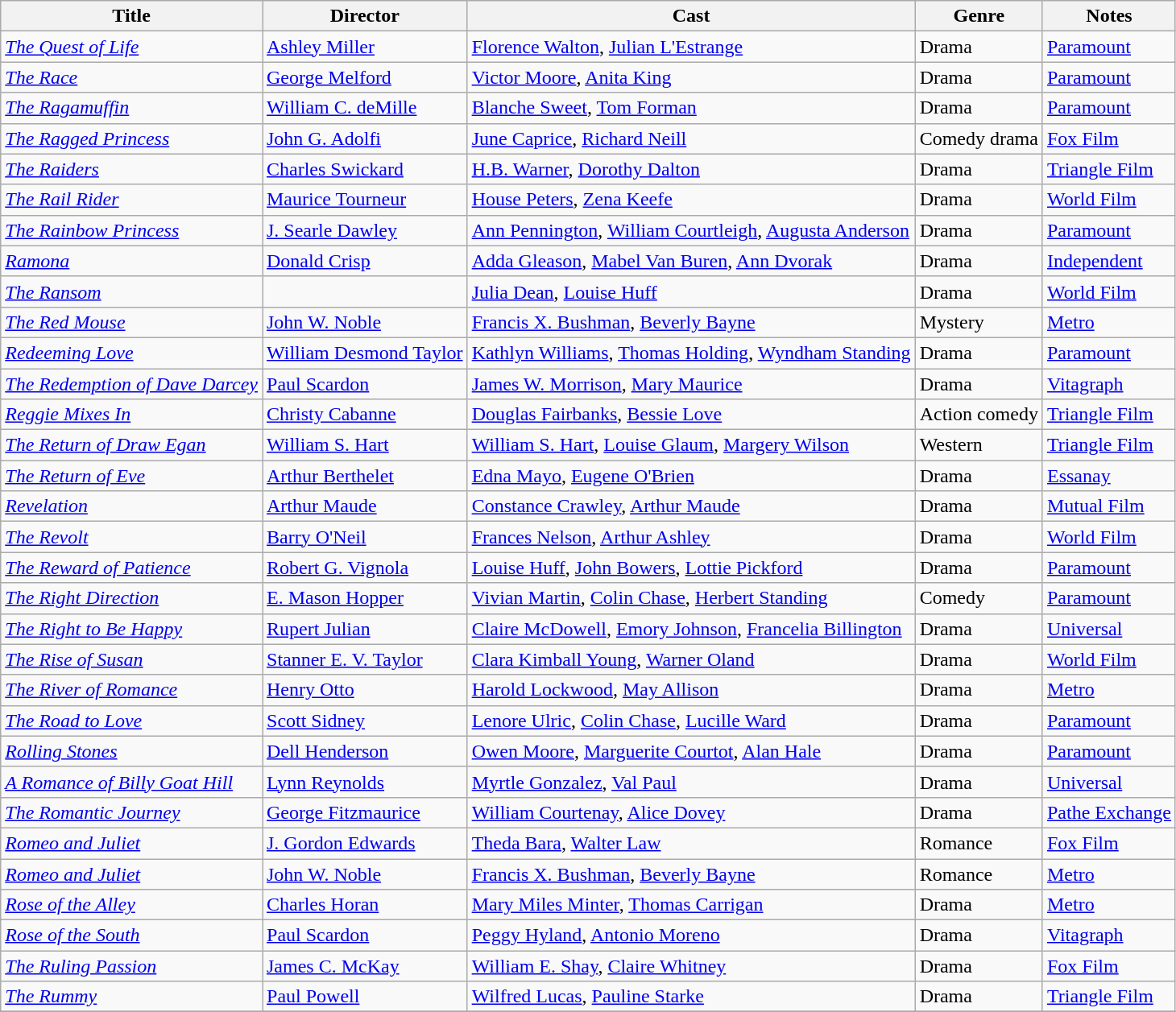<table class="wikitable">
<tr>
<th>Title</th>
<th>Director</th>
<th>Cast</th>
<th>Genre</th>
<th>Notes</th>
</tr>
<tr>
<td><em><a href='#'>The Quest of Life</a></em></td>
<td><a href='#'>Ashley Miller</a></td>
<td><a href='#'>Florence Walton</a>, <a href='#'>Julian L'Estrange</a></td>
<td>Drama</td>
<td><a href='#'>Paramount</a></td>
</tr>
<tr>
<td><em><a href='#'>The Race</a></em></td>
<td><a href='#'>George Melford</a></td>
<td><a href='#'>Victor Moore</a>, <a href='#'>Anita King</a></td>
<td>Drama</td>
<td><a href='#'>Paramount</a></td>
</tr>
<tr>
<td><em><a href='#'>The Ragamuffin</a></em></td>
<td><a href='#'>William C. deMille</a></td>
<td><a href='#'>Blanche Sweet</a>, <a href='#'>Tom Forman</a></td>
<td>Drama</td>
<td><a href='#'>Paramount</a></td>
</tr>
<tr>
<td><em><a href='#'>The Ragged Princess</a></em></td>
<td><a href='#'>John G. Adolfi</a></td>
<td><a href='#'>June Caprice</a>, <a href='#'>Richard Neill</a></td>
<td>Comedy drama</td>
<td><a href='#'>Fox Film</a></td>
</tr>
<tr>
<td><em><a href='#'>The Raiders</a></em></td>
<td><a href='#'>Charles Swickard</a></td>
<td><a href='#'>H.B. Warner</a>, <a href='#'>Dorothy Dalton</a></td>
<td>Drama</td>
<td><a href='#'>Triangle Film</a></td>
</tr>
<tr>
<td><em><a href='#'>The Rail Rider</a></em></td>
<td><a href='#'>Maurice Tourneur</a></td>
<td><a href='#'>House Peters</a>, <a href='#'>Zena Keefe</a></td>
<td>Drama</td>
<td><a href='#'>World Film</a></td>
</tr>
<tr>
<td><em><a href='#'>The Rainbow Princess</a></em></td>
<td><a href='#'>J. Searle Dawley</a></td>
<td><a href='#'>Ann Pennington</a>, <a href='#'>William Courtleigh</a>, <a href='#'>Augusta Anderson</a></td>
<td>Drama</td>
<td><a href='#'>Paramount</a></td>
</tr>
<tr>
<td><em><a href='#'>Ramona</a></em></td>
<td><a href='#'>Donald Crisp</a></td>
<td><a href='#'>Adda Gleason</a>, <a href='#'>Mabel Van Buren</a>, <a href='#'>Ann Dvorak</a></td>
<td>Drama</td>
<td><a href='#'>Independent</a></td>
</tr>
<tr>
<td><em><a href='#'>The Ransom</a></em></td>
<td></td>
<td><a href='#'>Julia Dean</a>, <a href='#'>Louise Huff</a></td>
<td>Drama</td>
<td><a href='#'>World Film</a></td>
</tr>
<tr>
<td><em><a href='#'>The Red Mouse</a></em></td>
<td><a href='#'>John W. Noble</a></td>
<td><a href='#'>Francis X. Bushman</a>, <a href='#'>Beverly Bayne</a></td>
<td>Mystery</td>
<td><a href='#'>Metro</a></td>
</tr>
<tr>
<td><em><a href='#'>Redeeming Love</a></em></td>
<td><a href='#'>William Desmond Taylor</a></td>
<td><a href='#'>Kathlyn Williams</a>, <a href='#'>Thomas Holding</a>, <a href='#'>Wyndham Standing</a></td>
<td>Drama</td>
<td><a href='#'>Paramount</a></td>
</tr>
<tr>
<td><em><a href='#'>The Redemption of Dave Darcey</a></em></td>
<td><a href='#'>Paul Scardon</a></td>
<td><a href='#'>James W. Morrison</a>, <a href='#'>Mary Maurice</a></td>
<td>Drama</td>
<td><a href='#'>Vitagraph</a></td>
</tr>
<tr>
<td><em><a href='#'>Reggie Mixes In</a></em></td>
<td><a href='#'>Christy Cabanne</a></td>
<td><a href='#'>Douglas Fairbanks</a>, <a href='#'>Bessie Love</a></td>
<td>Action comedy</td>
<td><a href='#'>Triangle Film</a></td>
</tr>
<tr>
<td><em><a href='#'>The Return of Draw Egan</a></em></td>
<td><a href='#'>William S. Hart</a></td>
<td><a href='#'>William S. Hart</a>, <a href='#'>Louise Glaum</a>, <a href='#'>Margery Wilson</a></td>
<td>Western</td>
<td><a href='#'>Triangle Film</a></td>
</tr>
<tr>
<td><em><a href='#'>The Return of Eve</a></em></td>
<td><a href='#'>Arthur Berthelet</a></td>
<td><a href='#'>Edna Mayo</a>, <a href='#'>Eugene O'Brien</a></td>
<td>Drama</td>
<td><a href='#'>Essanay</a></td>
</tr>
<tr>
<td><em><a href='#'>Revelation</a></em></td>
<td><a href='#'>Arthur Maude</a></td>
<td><a href='#'>Constance Crawley</a>, <a href='#'>Arthur Maude</a></td>
<td>Drama</td>
<td><a href='#'>Mutual Film</a></td>
</tr>
<tr>
<td><em><a href='#'>The Revolt</a></em></td>
<td><a href='#'>Barry O'Neil</a></td>
<td><a href='#'>Frances Nelson</a>, <a href='#'>Arthur Ashley</a></td>
<td>Drama</td>
<td><a href='#'>World Film</a></td>
</tr>
<tr>
<td><em><a href='#'>The Reward of Patience</a></em></td>
<td><a href='#'>Robert G. Vignola</a></td>
<td><a href='#'>Louise Huff</a>, <a href='#'>John Bowers</a>, <a href='#'>Lottie Pickford</a></td>
<td>Drama</td>
<td><a href='#'>Paramount</a></td>
</tr>
<tr>
<td><em><a href='#'>The Right Direction</a></em></td>
<td><a href='#'>E. Mason Hopper</a></td>
<td><a href='#'>Vivian Martin</a>, <a href='#'>Colin Chase</a>, <a href='#'>Herbert Standing</a></td>
<td>Comedy</td>
<td><a href='#'>Paramount</a></td>
</tr>
<tr>
<td><em><a href='#'>The Right to Be Happy</a></em></td>
<td><a href='#'>Rupert Julian</a></td>
<td><a href='#'>Claire McDowell</a>, <a href='#'>Emory Johnson</a>, <a href='#'>Francelia Billington</a></td>
<td>Drama</td>
<td><a href='#'>Universal</a></td>
</tr>
<tr>
<td><em><a href='#'>The Rise of Susan</a></em></td>
<td><a href='#'>Stanner E. V. Taylor</a></td>
<td><a href='#'>Clara Kimball Young</a>, <a href='#'>Warner Oland</a></td>
<td>Drama</td>
<td><a href='#'>World Film</a></td>
</tr>
<tr>
<td><em><a href='#'>The River of Romance</a></em></td>
<td><a href='#'>Henry Otto</a></td>
<td><a href='#'>Harold Lockwood</a>, <a href='#'>May Allison</a></td>
<td>Drama</td>
<td><a href='#'>Metro</a></td>
</tr>
<tr>
<td><em><a href='#'>The Road to Love</a></em></td>
<td><a href='#'>Scott Sidney</a></td>
<td><a href='#'>Lenore Ulric</a>, <a href='#'>Colin Chase</a>, <a href='#'>Lucille Ward</a></td>
<td>Drama</td>
<td><a href='#'>Paramount</a></td>
</tr>
<tr>
<td><em><a href='#'>Rolling Stones</a></em></td>
<td><a href='#'>Dell Henderson</a></td>
<td><a href='#'>Owen Moore</a>, <a href='#'>Marguerite Courtot</a>, <a href='#'>Alan Hale</a></td>
<td>Drama</td>
<td><a href='#'>Paramount</a></td>
</tr>
<tr>
<td><em><a href='#'>A Romance of Billy Goat Hill</a></em></td>
<td><a href='#'>Lynn Reynolds</a></td>
<td><a href='#'>Myrtle Gonzalez</a>, <a href='#'>Val Paul</a></td>
<td>Drama</td>
<td><a href='#'>Universal</a></td>
</tr>
<tr>
<td><em><a href='#'>The Romantic Journey</a></em></td>
<td><a href='#'>George Fitzmaurice</a></td>
<td><a href='#'>William Courtenay</a>, <a href='#'>Alice Dovey</a></td>
<td>Drama</td>
<td><a href='#'>Pathe Exchange</a></td>
</tr>
<tr>
<td><em><a href='#'>Romeo and Juliet</a></em></td>
<td><a href='#'>J. Gordon Edwards</a></td>
<td><a href='#'>Theda Bara</a>, <a href='#'>Walter Law</a></td>
<td>Romance</td>
<td><a href='#'>Fox Film</a></td>
</tr>
<tr>
<td><em><a href='#'>Romeo and Juliet</a></em></td>
<td><a href='#'>John W. Noble</a></td>
<td><a href='#'>Francis X. Bushman</a>, <a href='#'>Beverly Bayne</a></td>
<td>Romance</td>
<td><a href='#'>Metro</a></td>
</tr>
<tr>
<td><em><a href='#'>Rose of the Alley</a></em></td>
<td><a href='#'>Charles Horan</a></td>
<td><a href='#'>Mary Miles Minter</a>, <a href='#'>Thomas Carrigan</a></td>
<td>Drama</td>
<td><a href='#'>Metro</a></td>
</tr>
<tr>
<td><em><a href='#'>Rose of the South</a></em></td>
<td><a href='#'>Paul Scardon</a></td>
<td><a href='#'>Peggy Hyland</a>, <a href='#'>Antonio Moreno</a></td>
<td>Drama</td>
<td><a href='#'>Vitagraph</a></td>
</tr>
<tr>
<td><em><a href='#'>The Ruling Passion</a></em></td>
<td><a href='#'>James C. McKay</a></td>
<td><a href='#'>William E. Shay</a>, <a href='#'>Claire Whitney</a></td>
<td>Drama</td>
<td><a href='#'>Fox Film</a></td>
</tr>
<tr>
<td><em><a href='#'>The Rummy</a></em></td>
<td><a href='#'>Paul Powell</a></td>
<td><a href='#'>Wilfred Lucas</a>, <a href='#'>Pauline Starke</a></td>
<td>Drama</td>
<td><a href='#'>Triangle Film</a></td>
</tr>
<tr>
</tr>
</table>
